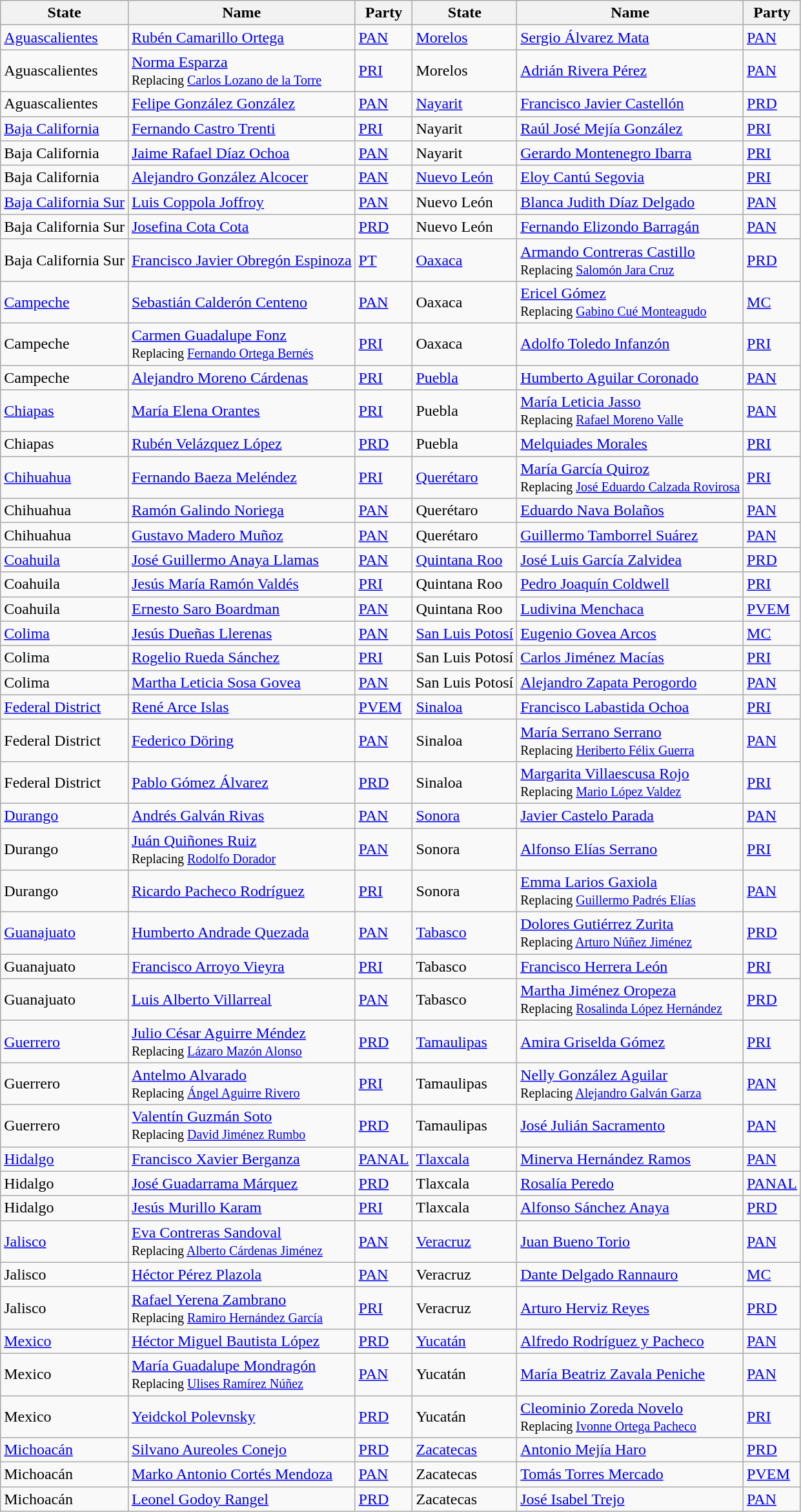<table class="wikitable" class="wikitable mw-collapsible mw-collapsed">
<tr>
<th>State</th>
<th>Name</th>
<th>Party</th>
<th>State</th>
<th>Name</th>
<th>Party</th>
</tr>
<tr>
<td><a href='#'>Aguascalientes</a></td>
<td><a href='#'>Rubén Camarillo Ortega</a></td>
<td><a href='#'>PAN</a></td>
<td><a href='#'>Morelos</a></td>
<td><a href='#'>Sergio Álvarez Mata</a></td>
<td><a href='#'>PAN</a></td>
</tr>
<tr>
<td>Aguascalientes</td>
<td><a href='#'>Norma Esparza</a><br><small>Replacing <a href='#'>Carlos Lozano de la Torre</a></small><br></td>
<td><a href='#'>PRI</a></td>
<td>Morelos</td>
<td><a href='#'>Adrián Rivera Pérez</a></td>
<td><a href='#'>PAN</a></td>
</tr>
<tr>
<td>Aguascalientes</td>
<td><a href='#'>Felipe González González</a></td>
<td><a href='#'>PAN</a></td>
<td><a href='#'>Nayarit</a></td>
<td><a href='#'>Francisco Javier Castellón</a></td>
<td><a href='#'>PRD</a></td>
</tr>
<tr>
<td><a href='#'>Baja California</a></td>
<td><a href='#'>Fernando Castro Trenti</a></td>
<td><a href='#'>PRI</a></td>
<td>Nayarit</td>
<td><a href='#'>Raúl José Mejía González</a></td>
<td><a href='#'>PRI</a></td>
</tr>
<tr>
<td>Baja California</td>
<td><a href='#'>Jaime Rafael Díaz Ochoa</a></td>
<td><a href='#'>PAN</a></td>
<td>Nayarit</td>
<td><a href='#'>Gerardo Montenegro Ibarra</a></td>
<td><a href='#'>PRI</a></td>
</tr>
<tr>
<td>Baja California</td>
<td><a href='#'>Alejandro González Alcocer</a></td>
<td><a href='#'>PAN</a></td>
<td><a href='#'>Nuevo León</a></td>
<td><a href='#'>Eloy Cantú Segovia</a></td>
<td><a href='#'>PRI</a></td>
</tr>
<tr>
<td><a href='#'>Baja California Sur</a></td>
<td><a href='#'>Luis Coppola Joffroy</a></td>
<td><a href='#'>PAN</a></td>
<td>Nuevo León</td>
<td><a href='#'>Blanca Judith Díaz Delgado</a></td>
<td><a href='#'>PAN</a></td>
</tr>
<tr>
<td>Baja California Sur</td>
<td><a href='#'>Josefina Cota Cota</a></td>
<td><a href='#'>PRD</a></td>
<td>Nuevo León</td>
<td><a href='#'>Fernando Elizondo Barragán</a></td>
<td><a href='#'>PAN</a></td>
</tr>
<tr>
<td>Baja California Sur</td>
<td><a href='#'>Francisco Javier Obregón Espinoza</a></td>
<td><a href='#'>PT</a></td>
<td><a href='#'>Oaxaca</a></td>
<td><a href='#'>Armando Contreras Castillo</a><br><small>Replacing <a href='#'>Salomón Jara Cruz</a></small><br></td>
<td><a href='#'>PRD</a></td>
</tr>
<tr>
<td><a href='#'>Campeche</a></td>
<td><a href='#'>Sebastián Calderón Centeno</a></td>
<td><a href='#'>PAN</a></td>
<td>Oaxaca</td>
<td><a href='#'>Ericel Gómez</a><br><small>Replacing <a href='#'>Gabino Cué Monteagudo</a></small><br></td>
<td><a href='#'>MC</a></td>
</tr>
<tr>
<td>Campeche</td>
<td><a href='#'>Carmen Guadalupe Fonz</a><br><small>Replacing <a href='#'>Fernando Ortega Bernés</a></small><br></td>
<td><a href='#'>PRI</a></td>
<td>Oaxaca</td>
<td><a href='#'>Adolfo Toledo Infanzón</a></td>
<td><a href='#'>PRI</a></td>
</tr>
<tr>
<td>Campeche</td>
<td><a href='#'>Alejandro Moreno Cárdenas</a></td>
<td><a href='#'>PRI</a></td>
<td><a href='#'>Puebla</a></td>
<td><a href='#'>Humberto Aguilar Coronado</a></td>
<td><a href='#'>PAN</a></td>
</tr>
<tr>
<td><a href='#'>Chiapas</a></td>
<td><a href='#'>María Elena Orantes</a></td>
<td><a href='#'>PRI</a></td>
<td>Puebla</td>
<td><a href='#'>María Leticia Jasso</a><br><small>Replacing <a href='#'>Rafael Moreno Valle</a></small><br></td>
<td><a href='#'>PAN</a></td>
</tr>
<tr>
<td>Chiapas</td>
<td><a href='#'>Rubén Velázquez López</a></td>
<td><a href='#'>PRD</a></td>
<td>Puebla</td>
<td><a href='#'>Melquiades Morales</a></td>
<td><a href='#'>PRI</a></td>
</tr>
<tr>
<td><a href='#'>Chihuahua</a></td>
<td><a href='#'>Fernando Baeza Meléndez</a></td>
<td><a href='#'>PRI</a></td>
<td><a href='#'>Querétaro</a></td>
<td><a href='#'>María García Quiroz</a><br><small>Replacing <a href='#'>José Eduardo Calzada Rovirosa</a></small><br></td>
<td><a href='#'>PRI</a></td>
</tr>
<tr>
<td>Chihuahua</td>
<td><a href='#'>Ramón Galindo Noriega</a></td>
<td><a href='#'>PAN</a></td>
<td>Querétaro</td>
<td><a href='#'>Eduardo Nava Bolaños</a></td>
<td><a href='#'>PAN</a></td>
</tr>
<tr>
<td>Chihuahua</td>
<td><a href='#'>Gustavo Madero Muñoz</a></td>
<td><a href='#'>PAN</a></td>
<td>Querétaro</td>
<td><a href='#'>Guillermo Tamborrel Suárez</a></td>
<td><a href='#'>PAN</a></td>
</tr>
<tr>
<td><a href='#'>Coahuila</a></td>
<td><a href='#'>José Guillermo Anaya Llamas</a></td>
<td><a href='#'>PAN</a></td>
<td><a href='#'>Quintana Roo</a></td>
<td><a href='#'>José Luis García Zalvidea</a></td>
<td><a href='#'>PRD</a></td>
</tr>
<tr>
<td>Coahuila</td>
<td><a href='#'>Jesús María Ramón Valdés</a></td>
<td><a href='#'>PRI</a></td>
<td>Quintana Roo</td>
<td><a href='#'>Pedro Joaquín Coldwell</a></td>
<td><a href='#'>PRI</a></td>
</tr>
<tr>
<td>Coahuila</td>
<td><a href='#'>Ernesto Saro Boardman</a></td>
<td><a href='#'>PAN</a></td>
<td>Quintana Roo</td>
<td><a href='#'>Ludivina Menchaca</a></td>
<td><a href='#'>PVEM</a></td>
</tr>
<tr>
<td><a href='#'>Colima</a></td>
<td><a href='#'>Jesús Dueñas Llerenas</a></td>
<td><a href='#'>PAN</a></td>
<td><a href='#'>San Luis Potosí</a></td>
<td><a href='#'>Eugenio Govea Arcos</a></td>
<td><a href='#'>MC</a></td>
</tr>
<tr>
<td>Colima</td>
<td><a href='#'>Rogelio Rueda Sánchez</a></td>
<td><a href='#'>PRI</a></td>
<td>San Luis Potosí</td>
<td><a href='#'>Carlos Jiménez Macías</a></td>
<td><a href='#'>PRI</a></td>
</tr>
<tr>
<td>Colima</td>
<td><a href='#'>Martha Leticia Sosa Govea</a></td>
<td><a href='#'>PAN</a></td>
<td>San Luis Potosí</td>
<td><a href='#'>Alejandro Zapata Perogordo</a></td>
<td><a href='#'>PAN</a></td>
</tr>
<tr>
<td><a href='#'>Federal District</a></td>
<td><a href='#'>René Arce Islas</a></td>
<td><a href='#'>PVEM</a></td>
<td><a href='#'>Sinaloa</a></td>
<td><a href='#'>Francisco Labastida Ochoa</a></td>
<td><a href='#'>PRI</a></td>
</tr>
<tr>
<td>Federal District</td>
<td><a href='#'>Federico Döring</a></td>
<td><a href='#'>PAN</a></td>
<td>Sinaloa</td>
<td><a href='#'>María Serrano Serrano</a><br><small>Replacing <a href='#'>Heriberto Félix Guerra</a></small><br></td>
<td><a href='#'>PAN</a></td>
</tr>
<tr>
<td>Federal District</td>
<td><a href='#'>Pablo Gómez Álvarez</a></td>
<td><a href='#'>PRD</a></td>
<td>Sinaloa</td>
<td><a href='#'>Margarita Villaescusa Rojo</a><br><small>Replacing <a href='#'>Mario López Valdez</a></small><br></td>
<td><a href='#'>PRI</a></td>
</tr>
<tr>
<td><a href='#'>Durango</a></td>
<td><a href='#'>Andrés Galván Rivas</a></td>
<td><a href='#'>PAN</a></td>
<td><a href='#'>Sonora</a></td>
<td><a href='#'>Javier Castelo Parada</a></td>
<td><a href='#'>PAN</a></td>
</tr>
<tr>
<td>Durango</td>
<td><a href='#'>Juán Quiñones Ruiz</a><br><small>Replacing <a href='#'>Rodolfo Dorador</a></small><br></td>
<td><a href='#'>PAN</a></td>
<td>Sonora</td>
<td><a href='#'>Alfonso Elías Serrano</a></td>
<td><a href='#'>PRI</a></td>
</tr>
<tr>
<td>Durango</td>
<td><a href='#'>Ricardo Pacheco Rodríguez</a></td>
<td><a href='#'>PRI</a></td>
<td>Sonora</td>
<td><a href='#'>Emma Larios Gaxiola</a><br><small>Replacing <a href='#'>Guillermo Padrés Elías</a></small><br></td>
<td><a href='#'>PAN</a></td>
</tr>
<tr>
<td><a href='#'>Guanajuato</a></td>
<td><a href='#'>Humberto Andrade Quezada</a></td>
<td><a href='#'>PAN</a></td>
<td><a href='#'>Tabasco</a></td>
<td><a href='#'>Dolores Gutiérrez Zurita</a><br><small>Replacing <a href='#'>Arturo Núñez Jiménez</a></small><br></td>
<td><a href='#'>PRD</a></td>
</tr>
<tr>
<td>Guanajuato</td>
<td><a href='#'>Francisco Arroyo Vieyra</a></td>
<td><a href='#'>PRI</a></td>
<td>Tabasco</td>
<td><a href='#'>Francisco Herrera León</a></td>
<td><a href='#'>PRI</a></td>
</tr>
<tr>
<td>Guanajuato</td>
<td><a href='#'>Luis Alberto Villarreal</a></td>
<td><a href='#'>PAN</a></td>
<td>Tabasco</td>
<td><a href='#'>Martha Jiménez Oropeza</a><br><small>Replacing <a href='#'>Rosalinda López Hernández</a></small><br></td>
<td><a href='#'>PRD</a></td>
</tr>
<tr>
<td><a href='#'>Guerrero</a></td>
<td><a href='#'>Julio César Aguirre Méndez</a><br><small>Replacing <a href='#'>Lázaro Mazón Alonso</a></small><br></td>
<td><a href='#'>PRD</a></td>
<td><a href='#'>Tamaulipas</a></td>
<td><a href='#'>Amira Griselda Gómez</a></td>
<td><a href='#'>PRI</a></td>
</tr>
<tr>
<td>Guerrero</td>
<td><a href='#'>Antelmo Alvarado</a><br><small>Replacing <a href='#'>Ángel Aguirre Rivero</a></small><br></td>
<td><a href='#'>PRI</a></td>
<td>Tamaulipas</td>
<td><a href='#'>Nelly González Aguilar</a><br><small>Replacing <a href='#'>Alejandro Galván Garza</a></small><br></td>
<td><a href='#'>PAN</a></td>
</tr>
<tr>
<td>Guerrero</td>
<td><a href='#'>Valentín Guzmán Soto</a><br><small>Replacing <a href='#'>David Jiménez Rumbo</a></small><br></td>
<td><a href='#'>PRD</a></td>
<td>Tamaulipas</td>
<td><a href='#'>José Julián Sacramento</a></td>
<td><a href='#'>PAN</a></td>
</tr>
<tr>
<td><a href='#'>Hidalgo</a></td>
<td><a href='#'>Francisco Xavier Berganza</a></td>
<td><a href='#'>PANAL</a></td>
<td><a href='#'>Tlaxcala</a></td>
<td><a href='#'>Minerva Hernández Ramos</a></td>
<td><a href='#'>PAN</a></td>
</tr>
<tr>
<td>Hidalgo</td>
<td><a href='#'>José Guadarrama Márquez</a></td>
<td><a href='#'>PRD</a></td>
<td>Tlaxcala</td>
<td><a href='#'>Rosalía Peredo</a></td>
<td><a href='#'>PANAL</a></td>
</tr>
<tr>
<td>Hidalgo</td>
<td><a href='#'>Jesús Murillo Karam</a></td>
<td><a href='#'>PRI</a></td>
<td>Tlaxcala</td>
<td><a href='#'>Alfonso Sánchez Anaya</a></td>
<td><a href='#'>PRD</a></td>
</tr>
<tr>
<td><a href='#'>Jalisco</a></td>
<td><a href='#'>Eva Contreras Sandoval</a><br><small>Replacing <a href='#'>Alberto Cárdenas Jiménez</a></small><br></td>
<td><a href='#'>PAN</a></td>
<td><a href='#'>Veracruz</a></td>
<td><a href='#'>Juan Bueno Torio</a></td>
<td><a href='#'>PAN</a></td>
</tr>
<tr>
<td>Jalisco</td>
<td><a href='#'>Héctor Pérez Plazola</a></td>
<td><a href='#'>PAN</a></td>
<td>Veracruz</td>
<td><a href='#'>Dante Delgado Rannauro</a></td>
<td><a href='#'>MC</a></td>
</tr>
<tr>
<td>Jalisco</td>
<td><a href='#'>Rafael Yerena Zambrano</a><br><small>Replacing <a href='#'>Ramiro Hernández García</a></small><br></td>
<td><a href='#'>PRI</a></td>
<td>Veracruz</td>
<td><a href='#'>Arturo Herviz Reyes</a></td>
<td><a href='#'>PRD</a></td>
</tr>
<tr>
<td><a href='#'>Mexico</a></td>
<td><a href='#'>Héctor Miguel Bautista López</a></td>
<td><a href='#'>PRD</a></td>
<td><a href='#'>Yucatán</a></td>
<td><a href='#'>Alfredo Rodríguez y Pacheco</a></td>
<td><a href='#'>PAN</a></td>
</tr>
<tr>
<td>Mexico</td>
<td><a href='#'>María Guadalupe Mondragón</a><br><small>Replacing <a href='#'>Ulises Ramírez Núñez</a></small><br></td>
<td><a href='#'>PAN</a></td>
<td>Yucatán</td>
<td><a href='#'>María Beatriz Zavala Peniche</a></td>
<td><a href='#'>PAN</a></td>
</tr>
<tr>
<td>Mexico</td>
<td><a href='#'>Yeidckol Polevnsky</a></td>
<td><a href='#'>PRD</a></td>
<td>Yucatán</td>
<td><a href='#'>Cleominio Zoreda Novelo</a><br><small>Replacing <a href='#'>Ivonne Ortega Pacheco</a></small><br></td>
<td><a href='#'>PRI</a></td>
</tr>
<tr>
<td><a href='#'>Michoacán</a></td>
<td><a href='#'>Silvano Aureoles Conejo</a></td>
<td><a href='#'>PRD</a></td>
<td><a href='#'>Zacatecas</a></td>
<td><a href='#'>Antonio Mejía Haro</a></td>
<td><a href='#'>PRD</a></td>
</tr>
<tr>
<td>Michoacán</td>
<td><a href='#'>Marko Antonio Cortés Mendoza</a></td>
<td><a href='#'>PAN</a></td>
<td>Zacatecas</td>
<td><a href='#'>Tomás Torres Mercado</a></td>
<td><a href='#'>PVEM</a></td>
</tr>
<tr>
<td>Michoacán</td>
<td><a href='#'>Leonel Godoy Rangel</a></td>
<td><a href='#'>PRD</a></td>
<td>Zacatecas</td>
<td><a href='#'>José Isabel Trejo</a></td>
<td><a href='#'>PAN</a></td>
</tr>
</table>
